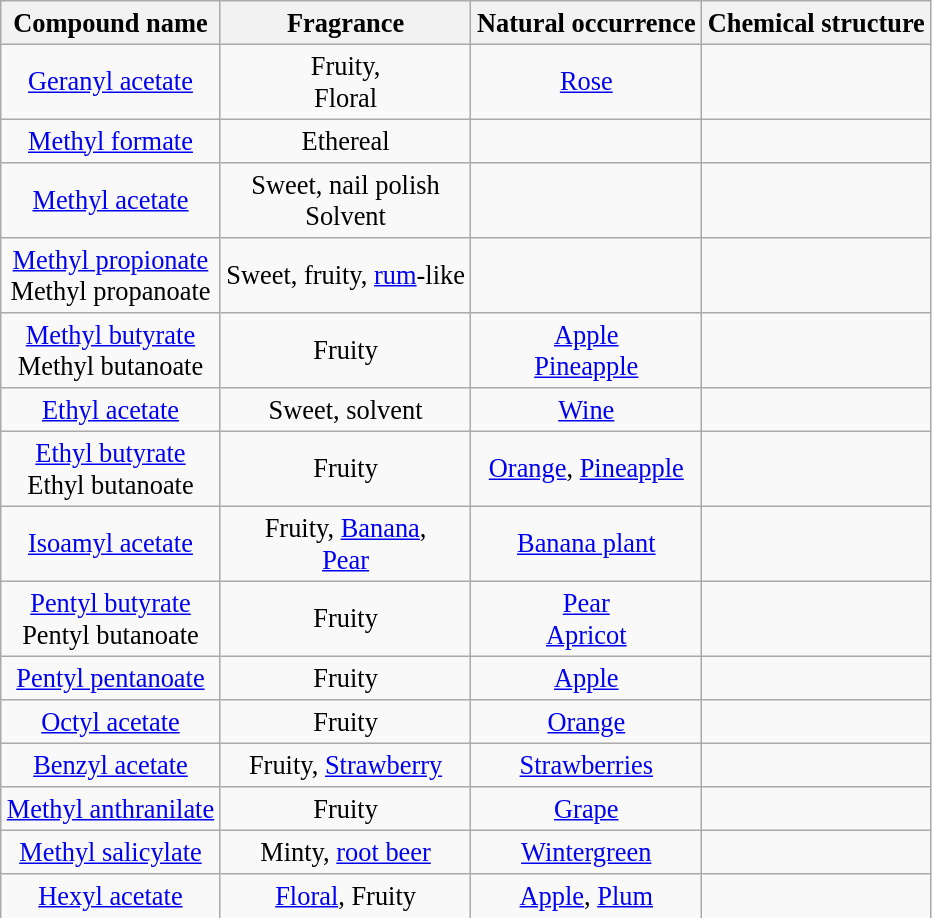<table class="wikitable" style="font-size: 110%">
<tr>
<th>Compound name</th>
<th>Fragrance</th>
<th>Natural occurrence</th>
<th>Chemical structure</th>
</tr>
<tr align=center>
<td><a href='#'>Geranyl acetate</a></td>
<td>Fruity, <br>Floral</td>
<td><a href='#'>Rose</a></td>
<td></td>
</tr>
<tr align=center>
<td><a href='#'>Methyl formate</a></td>
<td>Ethereal</td>
<td></td>
<td></td>
</tr>
<tr align=center>
<td><a href='#'>Methyl acetate</a></td>
<td>Sweet, nail polish <br> Solvent</td>
<td></td>
<td></td>
</tr>
<tr align=center>
<td><a href='#'>Methyl propionate</a><br>Methyl propanoate</td>
<td>Sweet, fruity, <a href='#'>rum</a>-like</td>
<td></td>
<td></td>
</tr>
<tr align=center>
<td><a href='#'>Methyl butyrate</a> <br> Methyl butanoate</td>
<td>Fruity</td>
<td><a href='#'>Apple</a> <br> <a href='#'>Pineapple</a></td>
<td></td>
</tr>
<tr align=center>
<td><a href='#'>Ethyl acetate</a></td>
<td>Sweet, solvent</td>
<td><a href='#'>Wine</a></td>
<td></td>
</tr>
<tr align=center>
<td><a href='#'>Ethyl butyrate</a> <br>  Ethyl butanoate</td>
<td>Fruity</td>
<td><a href='#'>Orange</a>, <a href='#'>Pineapple</a></td>
<td></td>
</tr>
<tr align=center>
<td><a href='#'>Isoamyl acetate</a></td>
<td>Fruity, <a href='#'>Banana</a>, <br>  <a href='#'>Pear</a></td>
<td><a href='#'>Banana plant</a></td>
<td></td>
</tr>
<tr align=center>
<td><a href='#'>Pentyl butyrate</a> <br>  Pentyl butanoate</td>
<td>Fruity</td>
<td><a href='#'>Pear</a> <br>  <a href='#'>Apricot</a></td>
<td></td>
</tr>
<tr align=center>
<td><a href='#'>Pentyl pentanoate</a></td>
<td>Fruity</td>
<td><a href='#'>Apple</a></td>
<td></td>
</tr>
<tr align=center>
<td><a href='#'>Octyl acetate</a></td>
<td>Fruity</td>
<td><a href='#'>Orange</a></td>
<td></td>
</tr>
<tr align=center>
<td><a href='#'>Benzyl acetate</a></td>
<td>Fruity, <a href='#'>Strawberry</a></td>
<td><a href='#'>Strawberries</a></td>
<td></td>
</tr>
<tr align=center>
<td><a href='#'>Methyl anthranilate</a></td>
<td>Fruity</td>
<td><a href='#'>Grape</a></td>
<td></td>
</tr>
<tr align=center>
<td><a href='#'>Methyl salicylate</a></td>
<td>Minty, <a href='#'>root beer</a></td>
<td><a href='#'>Wintergreen</a></td>
<td></td>
</tr>
<tr align=center>
<td><a href='#'>Hexyl acetate</a></td>
<td><a href='#'>Floral</a>, Fruity</td>
<td><a href='#'>Apple</a>, <a href='#'>Plum</a></td>
<td></td>
</tr>
</table>
